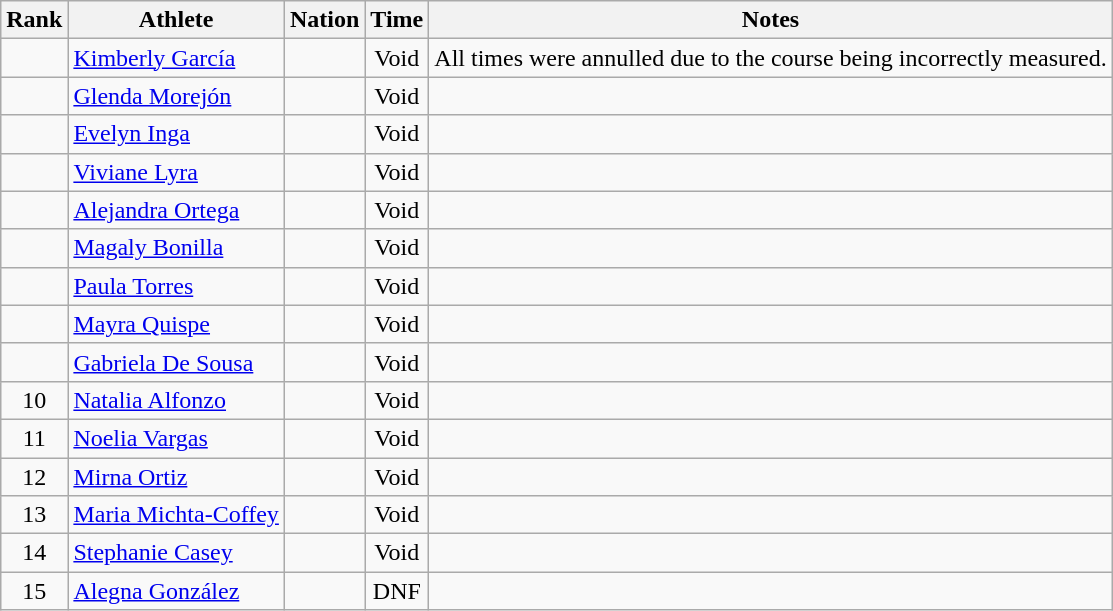<table class="wikitable sortable" style="text-align:center">
<tr>
<th>Rank</th>
<th>Athlete</th>
<th>Nation</th>
<th>Time</th>
<th>Notes</th>
</tr>
<tr>
<td></td>
<td align=left><a href='#'>Kimberly García</a></td>
<td align=left></td>
<td>Void</td>
<td>All times were annulled due to the course being incorrectly measured.</td>
</tr>
<tr>
<td></td>
<td align=left><a href='#'>Glenda Morejón</a></td>
<td align=left></td>
<td>Void</td>
<td></td>
</tr>
<tr>
<td></td>
<td align=left><a href='#'>Evelyn Inga</a></td>
<td align=left></td>
<td>Void</td>
<td></td>
</tr>
<tr>
<td></td>
<td align=left><a href='#'>Viviane Lyra</a></td>
<td align=left></td>
<td>Void</td>
<td></td>
</tr>
<tr>
<td></td>
<td align=left><a href='#'>Alejandra Ortega</a></td>
<td align=left></td>
<td>Void</td>
<td></td>
</tr>
<tr>
<td></td>
<td align=left><a href='#'>Magaly Bonilla</a></td>
<td align=left></td>
<td>Void</td>
<td></td>
</tr>
<tr>
<td></td>
<td align=left><a href='#'>Paula Torres</a></td>
<td align=left></td>
<td>Void</td>
<td></td>
</tr>
<tr>
<td></td>
<td align=left><a href='#'>Mayra Quispe</a></td>
<td align=left></td>
<td>Void</td>
<td></td>
</tr>
<tr>
<td></td>
<td align=left><a href='#'>Gabriela De Sousa</a></td>
<td align=left></td>
<td>Void</td>
<td></td>
</tr>
<tr>
<td>10</td>
<td align=left><a href='#'>Natalia Alfonzo</a></td>
<td align=left></td>
<td>Void</td>
<td></td>
</tr>
<tr>
<td>11</td>
<td align=left><a href='#'>Noelia Vargas</a></td>
<td align=left></td>
<td>Void</td>
<td></td>
</tr>
<tr>
<td>12</td>
<td align=left><a href='#'>Mirna Ortiz</a></td>
<td align=left></td>
<td>Void</td>
<td></td>
</tr>
<tr>
<td>13</td>
<td align=left><a href='#'>Maria Michta-Coffey</a></td>
<td align=left></td>
<td>Void</td>
<td></td>
</tr>
<tr>
<td>14</td>
<td align=left><a href='#'>Stephanie Casey</a></td>
<td align=left></td>
<td>Void</td>
<td></td>
</tr>
<tr>
<td>15</td>
<td align=left><a href='#'>Alegna González</a></td>
<td align=left></td>
<td>DNF</td>
<td></td>
</tr>
</table>
